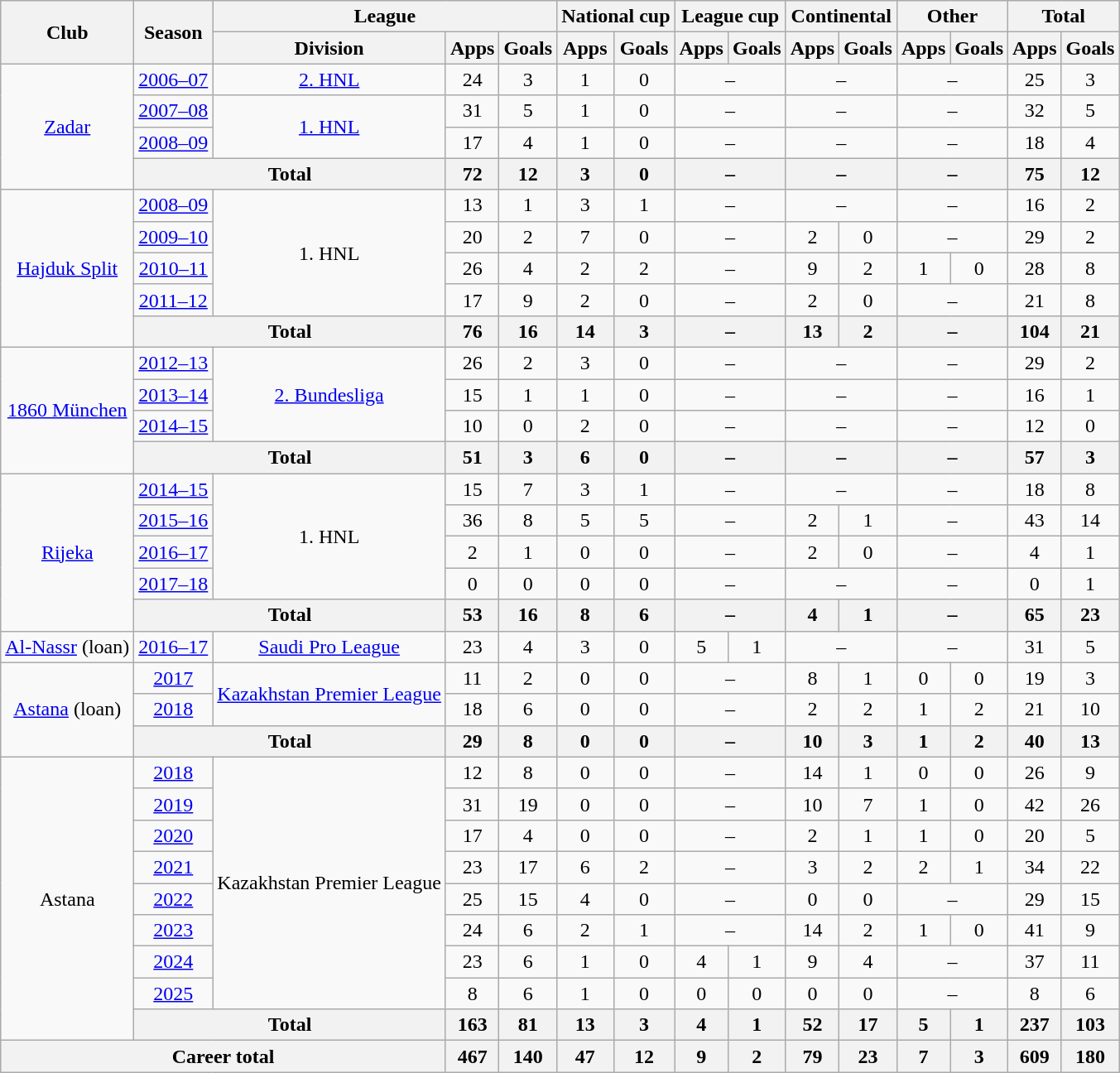<table class="wikitable" style="text-align: center">
<tr>
<th rowspan="2">Club</th>
<th rowspan="2">Season</th>
<th colspan="3">League</th>
<th colspan="2">National cup</th>
<th colspan="2">League cup</th>
<th colspan="2">Continental</th>
<th colspan="2">Other</th>
<th colspan="2">Total</th>
</tr>
<tr>
<th>Division</th>
<th>Apps</th>
<th>Goals</th>
<th>Apps</th>
<th>Goals</th>
<th>Apps</th>
<th>Goals</th>
<th>Apps</th>
<th>Goals</th>
<th>Apps</th>
<th>Goals</th>
<th>Apps</th>
<th>Goals</th>
</tr>
<tr>
<td rowspan="4"><a href='#'>Zadar</a></td>
<td><a href='#'>2006–07</a></td>
<td><a href='#'>2. HNL</a></td>
<td>24</td>
<td>3</td>
<td>1</td>
<td>0</td>
<td colspan="2">–</td>
<td colspan="2">–</td>
<td colspan="2">–</td>
<td>25</td>
<td>3</td>
</tr>
<tr>
<td><a href='#'>2007–08</a></td>
<td rowspan="2"><a href='#'>1. HNL</a></td>
<td>31</td>
<td>5</td>
<td>1</td>
<td>0</td>
<td colspan="2">–</td>
<td colspan="2">–</td>
<td colspan="2">–</td>
<td>32</td>
<td>5</td>
</tr>
<tr>
<td><a href='#'>2008–09</a></td>
<td>17</td>
<td>4</td>
<td>1</td>
<td>0</td>
<td colspan="2">–</td>
<td colspan="2">–</td>
<td colspan="2">–</td>
<td>18</td>
<td>4</td>
</tr>
<tr>
<th colspan="2">Total</th>
<th>72</th>
<th>12</th>
<th>3</th>
<th>0</th>
<th colspan="2">–</th>
<th colspan="2">–</th>
<th colspan="2">–</th>
<th>75</th>
<th>12</th>
</tr>
<tr>
<td rowspan="5"><a href='#'>Hajduk Split</a></td>
<td><a href='#'>2008–09</a></td>
<td rowspan="4">1. HNL</td>
<td>13</td>
<td>1</td>
<td>3</td>
<td>1</td>
<td colspan="2">–</td>
<td colspan="2">–</td>
<td colspan="2">–</td>
<td>16</td>
<td>2</td>
</tr>
<tr>
<td><a href='#'>2009–10</a></td>
<td>20</td>
<td>2</td>
<td>7</td>
<td>0</td>
<td colspan="2">–</td>
<td>2</td>
<td>0</td>
<td colspan="2">–</td>
<td>29</td>
<td>2</td>
</tr>
<tr>
<td><a href='#'>2010–11</a></td>
<td>26</td>
<td>4</td>
<td>2</td>
<td>2</td>
<td colspan="2">–</td>
<td>9</td>
<td>2</td>
<td>1</td>
<td>0</td>
<td>28</td>
<td>8</td>
</tr>
<tr>
<td><a href='#'>2011–12</a></td>
<td>17</td>
<td>9</td>
<td>2</td>
<td>0</td>
<td colspan="2">–</td>
<td>2</td>
<td>0</td>
<td colspan="2">–</td>
<td>21</td>
<td>8</td>
</tr>
<tr>
<th colspan="2">Total</th>
<th>76</th>
<th>16</th>
<th>14</th>
<th>3</th>
<th colspan="2">–</th>
<th>13</th>
<th>2</th>
<th colspan="2">–</th>
<th>104</th>
<th>21</th>
</tr>
<tr>
<td rowspan="4"><a href='#'>1860 München</a></td>
<td><a href='#'>2012–13</a></td>
<td rowspan="3"><a href='#'>2. Bundesliga</a></td>
<td>26</td>
<td>2</td>
<td>3</td>
<td>0</td>
<td colspan="2">–</td>
<td colspan="2">–</td>
<td colspan="2">–</td>
<td>29</td>
<td>2</td>
</tr>
<tr>
<td><a href='#'>2013–14</a></td>
<td>15</td>
<td>1</td>
<td>1</td>
<td>0</td>
<td colspan="2">–</td>
<td colspan="2">–</td>
<td colspan="2">–</td>
<td>16</td>
<td>1</td>
</tr>
<tr>
<td><a href='#'>2014–15</a></td>
<td>10</td>
<td>0</td>
<td>2</td>
<td>0</td>
<td colspan="2">–</td>
<td colspan="2">–</td>
<td colspan="2">–</td>
<td>12</td>
<td>0</td>
</tr>
<tr>
<th colspan="2">Total</th>
<th>51</th>
<th>3</th>
<th>6</th>
<th>0</th>
<th colspan="2">–</th>
<th colspan="2">–</th>
<th colspan="2">–</th>
<th>57</th>
<th>3</th>
</tr>
<tr>
<td rowspan="5"><a href='#'>Rijeka</a></td>
<td><a href='#'>2014–15</a></td>
<td rowspan="4">1. HNL</td>
<td>15</td>
<td>7</td>
<td>3</td>
<td>1</td>
<td colspan="2">–</td>
<td colspan="2">–</td>
<td colspan="2">–</td>
<td>18</td>
<td>8</td>
</tr>
<tr>
<td><a href='#'>2015–16</a></td>
<td>36</td>
<td>8</td>
<td>5</td>
<td>5</td>
<td colspan="2">–</td>
<td>2</td>
<td>1</td>
<td colspan="2">–</td>
<td>43</td>
<td>14</td>
</tr>
<tr>
<td><a href='#'>2016–17</a></td>
<td>2</td>
<td>1</td>
<td>0</td>
<td>0</td>
<td colspan="2">–</td>
<td>2</td>
<td>0</td>
<td colspan="2">–</td>
<td>4</td>
<td>1</td>
</tr>
<tr>
<td><a href='#'>2017–18</a></td>
<td>0</td>
<td>0</td>
<td>0</td>
<td>0</td>
<td colspan="2">–</td>
<td colspan="2">–</td>
<td colspan="2">–</td>
<td>0</td>
<td>1</td>
</tr>
<tr>
<th colspan="2">Total</th>
<th>53</th>
<th>16</th>
<th>8</th>
<th>6</th>
<th colspan="2">–</th>
<th>4</th>
<th>1</th>
<th colspan="2">–</th>
<th>65</th>
<th>23</th>
</tr>
<tr>
<td><a href='#'>Al-Nassr</a> (loan)</td>
<td><a href='#'>2016–17</a></td>
<td><a href='#'>Saudi Pro League</a></td>
<td>23</td>
<td>4</td>
<td>3</td>
<td>0</td>
<td>5</td>
<td>1</td>
<td colspan="2">–</td>
<td colspan="2">–</td>
<td>31</td>
<td>5</td>
</tr>
<tr>
<td rowspan="3"><a href='#'>Astana</a> (loan)</td>
<td><a href='#'>2017</a></td>
<td rowspan="2"><a href='#'>Kazakhstan Premier League</a></td>
<td>11</td>
<td>2</td>
<td>0</td>
<td>0</td>
<td colspan="2">–</td>
<td>8</td>
<td>1</td>
<td>0</td>
<td>0</td>
<td>19</td>
<td>3</td>
</tr>
<tr>
<td><a href='#'>2018</a></td>
<td>18</td>
<td>6</td>
<td>0</td>
<td>0</td>
<td colspan="2">–</td>
<td>2</td>
<td>2</td>
<td>1</td>
<td>2</td>
<td>21</td>
<td>10</td>
</tr>
<tr>
<th colspan="2">Total</th>
<th>29</th>
<th>8</th>
<th>0</th>
<th>0</th>
<th colspan="2">–</th>
<th>10</th>
<th>3</th>
<th>1</th>
<th>2</th>
<th>40</th>
<th>13</th>
</tr>
<tr>
<td rowspan="9">Astana</td>
<td><a href='#'>2018</a></td>
<td rowspan="8">Kazakhstan Premier League</td>
<td>12</td>
<td>8</td>
<td>0</td>
<td>0</td>
<td colspan="2">–</td>
<td>14</td>
<td>1</td>
<td>0</td>
<td>0</td>
<td>26</td>
<td>9</td>
</tr>
<tr>
<td><a href='#'>2019</a></td>
<td>31</td>
<td>19</td>
<td>0</td>
<td>0</td>
<td colspan="2">–</td>
<td>10</td>
<td>7</td>
<td>1</td>
<td>0</td>
<td>42</td>
<td>26</td>
</tr>
<tr>
<td><a href='#'>2020</a></td>
<td>17</td>
<td>4</td>
<td>0</td>
<td>0</td>
<td colspan="2">–</td>
<td>2</td>
<td>1</td>
<td>1</td>
<td>0</td>
<td>20</td>
<td>5</td>
</tr>
<tr>
<td><a href='#'>2021</a></td>
<td>23</td>
<td>17</td>
<td>6</td>
<td>2</td>
<td colspan="2">–</td>
<td>3</td>
<td>2</td>
<td>2</td>
<td>1</td>
<td>34</td>
<td>22</td>
</tr>
<tr>
<td><a href='#'>2022</a></td>
<td>25</td>
<td>15</td>
<td>4</td>
<td>0</td>
<td colspan="2">–</td>
<td>0</td>
<td>0</td>
<td colspan="2">–</td>
<td>29</td>
<td>15</td>
</tr>
<tr>
<td><a href='#'>2023</a></td>
<td>24</td>
<td>6</td>
<td>2</td>
<td>1</td>
<td colspan="2">–</td>
<td>14</td>
<td>2</td>
<td>1</td>
<td>0</td>
<td>41</td>
<td>9</td>
</tr>
<tr>
<td><a href='#'>2024</a></td>
<td>23</td>
<td>6</td>
<td>1</td>
<td>0</td>
<td>4</td>
<td>1</td>
<td>9</td>
<td>4</td>
<td colspan="2">–</td>
<td>37</td>
<td>11</td>
</tr>
<tr>
<td><a href='#'>2025</a></td>
<td>8</td>
<td>6</td>
<td>1</td>
<td>0</td>
<td>0</td>
<td>0</td>
<td>0</td>
<td>0</td>
<td colspan="2">–</td>
<td>8</td>
<td>6</td>
</tr>
<tr>
<th colspan="2">Total</th>
<th>163</th>
<th>81</th>
<th>13</th>
<th>3</th>
<th>4</th>
<th>1</th>
<th>52</th>
<th>17</th>
<th>5</th>
<th>1</th>
<th>237</th>
<th>103</th>
</tr>
<tr>
<th colspan="3">Career total</th>
<th>467</th>
<th>140</th>
<th>47</th>
<th>12</th>
<th>9</th>
<th>2</th>
<th>79</th>
<th>23</th>
<th>7</th>
<th>3</th>
<th>609</th>
<th>180</th>
</tr>
</table>
